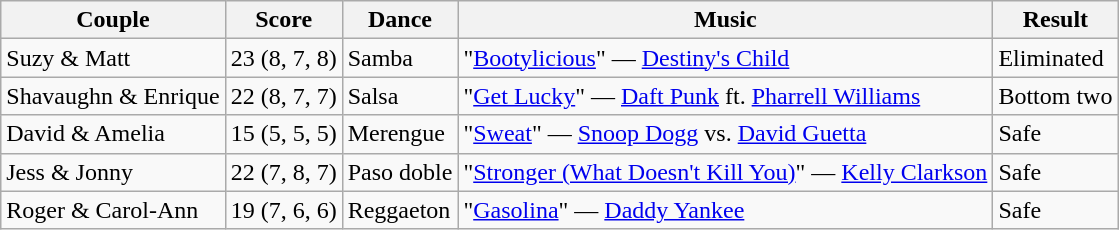<table class="wikitable sortable">
<tr>
<th rowspan="1">Couple</th>
<th colspan="1">Score</th>
<th rowspan="1">Dance</th>
<th rowspan="1">Music</th>
<th rowspan="1">Result</th>
</tr>
<tr>
<td>Suzy & Matt</td>
<td>23 (8, 7, 8)</td>
<td>Samba</td>
<td>"<a href='#'>Bootylicious</a>" — <a href='#'>Destiny's Child</a></td>
<td>Eliminated</td>
</tr>
<tr>
<td>Shavaughn & Enrique</td>
<td>22 (8, 7, 7)</td>
<td>Salsa</td>
<td>"<a href='#'>Get Lucky</a>" — <a href='#'>Daft Punk</a> ft. <a href='#'>Pharrell Williams</a></td>
<td>Bottom two</td>
</tr>
<tr>
<td>David & Amelia</td>
<td>15 (5, 5, 5)</td>
<td>Merengue</td>
<td>"<a href='#'>Sweat</a>" — <a href='#'>Snoop Dogg</a> vs. <a href='#'>David Guetta</a></td>
<td>Safe</td>
</tr>
<tr>
<td>Jess & Jonny</td>
<td>22 (7, 8, 7)</td>
<td>Paso doble</td>
<td>"<a href='#'>Stronger (What Doesn't Kill You)</a>" — <a href='#'>Kelly Clarkson</a></td>
<td>Safe</td>
</tr>
<tr>
<td>Roger & Carol-Ann</td>
<td>19 (7, 6, 6)</td>
<td>Reggaeton</td>
<td>"<a href='#'>Gasolina</a>" — <a href='#'>Daddy Yankee</a></td>
<td>Safe</td>
</tr>
</table>
